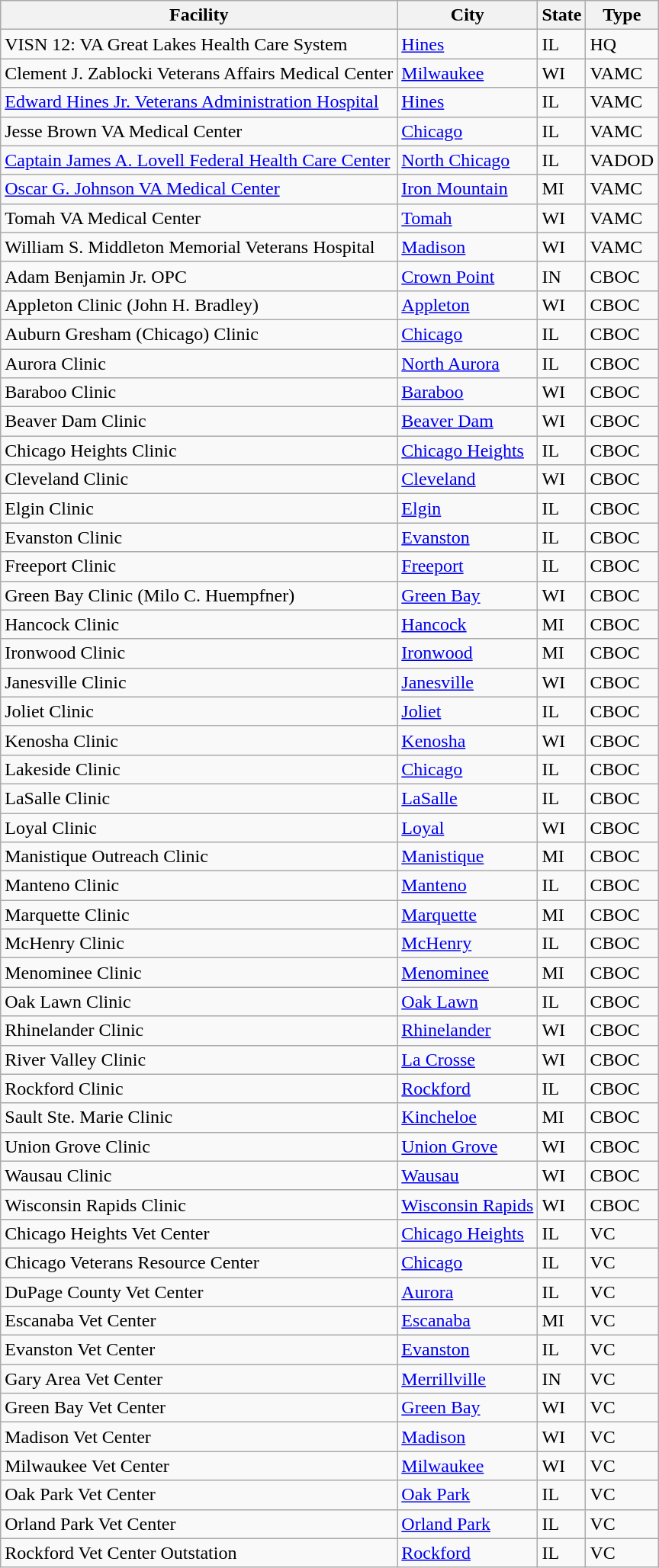<table id="VISN12" class="wikitable sortable">
<tr>
<th>Facility</th>
<th>City</th>
<th>State</th>
<th>Type</th>
</tr>
<tr>
<td>VISN 12: VA Great Lakes Health Care System</td>
<td><a href='#'>Hines</a></td>
<td>IL</td>
<td>HQ</td>
</tr>
<tr>
<td>Clement J. Zablocki Veterans Affairs Medical Center</td>
<td><a href='#'>Milwaukee</a></td>
<td>WI</td>
<td>VAMC</td>
</tr>
<tr>
<td><a href='#'>Edward Hines Jr. Veterans Administration Hospital</a></td>
<td><a href='#'>Hines</a></td>
<td>IL</td>
<td>VAMC</td>
</tr>
<tr>
<td>Jesse Brown VA Medical Center</td>
<td><a href='#'>Chicago</a></td>
<td>IL</td>
<td>VAMC</td>
</tr>
<tr>
<td><a href='#'>Captain James A. Lovell Federal Health Care Center</a></td>
<td><a href='#'>North Chicago</a></td>
<td>IL</td>
<td>VADOD</td>
</tr>
<tr>
<td><a href='#'>Oscar G. Johnson VA Medical Center</a></td>
<td><a href='#'>Iron Mountain</a></td>
<td>MI</td>
<td>VAMC</td>
</tr>
<tr>
<td>Tomah VA Medical Center</td>
<td><a href='#'>Tomah</a></td>
<td>WI</td>
<td>VAMC</td>
</tr>
<tr>
<td>William S. Middleton Memorial Veterans Hospital</td>
<td><a href='#'>Madison</a></td>
<td>WI</td>
<td>VAMC</td>
</tr>
<tr>
<td>Adam Benjamin Jr. OPC</td>
<td><a href='#'>Crown Point</a></td>
<td>IN</td>
<td>CBOC</td>
</tr>
<tr>
<td>Appleton Clinic (John H. Bradley)</td>
<td><a href='#'>Appleton</a></td>
<td>WI</td>
<td>CBOC</td>
</tr>
<tr>
<td>Auburn Gresham (Chicago) Clinic</td>
<td><a href='#'>Chicago</a></td>
<td>IL</td>
<td>CBOC</td>
</tr>
<tr>
<td>Aurora Clinic</td>
<td><a href='#'>North Aurora</a></td>
<td>IL</td>
<td>CBOC</td>
</tr>
<tr>
<td>Baraboo Clinic</td>
<td><a href='#'>Baraboo</a></td>
<td>WI</td>
<td>CBOC</td>
</tr>
<tr>
<td>Beaver Dam Clinic</td>
<td><a href='#'>Beaver Dam</a></td>
<td>WI</td>
<td>CBOC</td>
</tr>
<tr>
<td>Chicago Heights Clinic</td>
<td><a href='#'>Chicago Heights</a></td>
<td>IL</td>
<td>CBOC</td>
</tr>
<tr>
<td>Cleveland Clinic</td>
<td><a href='#'>Cleveland</a></td>
<td>WI</td>
<td>CBOC</td>
</tr>
<tr>
<td>Elgin Clinic</td>
<td><a href='#'>Elgin</a></td>
<td>IL</td>
<td>CBOC</td>
</tr>
<tr>
<td>Evanston Clinic</td>
<td><a href='#'>Evanston</a></td>
<td>IL</td>
<td>CBOC</td>
</tr>
<tr>
<td>Freeport Clinic</td>
<td><a href='#'>Freeport</a></td>
<td>IL</td>
<td>CBOC</td>
</tr>
<tr>
<td>Green Bay Clinic (Milo C. Huempfner)</td>
<td><a href='#'>Green Bay</a></td>
<td>WI</td>
<td>CBOC</td>
</tr>
<tr>
<td>Hancock Clinic</td>
<td><a href='#'>Hancock</a></td>
<td>MI</td>
<td>CBOC</td>
</tr>
<tr>
<td>Ironwood Clinic</td>
<td><a href='#'>Ironwood</a></td>
<td>MI</td>
<td>CBOC</td>
</tr>
<tr>
<td>Janesville Clinic</td>
<td><a href='#'>Janesville</a></td>
<td>WI</td>
<td>CBOC</td>
</tr>
<tr>
<td>Joliet Clinic</td>
<td><a href='#'>Joliet</a></td>
<td>IL</td>
<td>CBOC</td>
</tr>
<tr>
<td>Kenosha Clinic</td>
<td><a href='#'>Kenosha</a></td>
<td>WI</td>
<td>CBOC</td>
</tr>
<tr>
<td>Lakeside Clinic</td>
<td><a href='#'>Chicago</a></td>
<td>IL</td>
<td>CBOC</td>
</tr>
<tr>
<td>LaSalle Clinic</td>
<td><a href='#'>LaSalle</a></td>
<td>IL</td>
<td>CBOC</td>
</tr>
<tr>
<td>Loyal Clinic</td>
<td><a href='#'>Loyal</a></td>
<td>WI</td>
<td>CBOC</td>
</tr>
<tr>
<td>Manistique Outreach Clinic</td>
<td><a href='#'>Manistique</a></td>
<td>MI</td>
<td>CBOC</td>
</tr>
<tr>
<td>Manteno Clinic</td>
<td><a href='#'>Manteno</a></td>
<td>IL</td>
<td>CBOC</td>
</tr>
<tr>
<td>Marquette Clinic</td>
<td><a href='#'>Marquette</a></td>
<td>MI</td>
<td>CBOC</td>
</tr>
<tr>
<td>McHenry Clinic</td>
<td><a href='#'>McHenry</a></td>
<td>IL</td>
<td>CBOC</td>
</tr>
<tr>
<td>Menominee Clinic</td>
<td><a href='#'>Menominee</a></td>
<td>MI</td>
<td>CBOC</td>
</tr>
<tr>
<td>Oak Lawn Clinic</td>
<td><a href='#'>Oak Lawn</a></td>
<td>IL</td>
<td>CBOC</td>
</tr>
<tr>
<td>Rhinelander Clinic</td>
<td><a href='#'>Rhinelander</a></td>
<td>WI</td>
<td>CBOC</td>
</tr>
<tr>
<td>River Valley Clinic</td>
<td><a href='#'>La Crosse</a></td>
<td>WI</td>
<td>CBOC</td>
</tr>
<tr>
<td>Rockford Clinic</td>
<td><a href='#'>Rockford</a></td>
<td>IL</td>
<td>CBOC</td>
</tr>
<tr>
<td>Sault Ste. Marie Clinic</td>
<td><a href='#'>Kincheloe</a></td>
<td>MI</td>
<td>CBOC</td>
</tr>
<tr>
<td>Union Grove Clinic</td>
<td><a href='#'>Union Grove</a></td>
<td>WI</td>
<td>CBOC</td>
</tr>
<tr>
<td>Wausau Clinic</td>
<td><a href='#'>Wausau</a></td>
<td>WI</td>
<td>CBOC</td>
</tr>
<tr>
<td>Wisconsin Rapids Clinic</td>
<td><a href='#'>Wisconsin Rapids</a></td>
<td>WI</td>
<td>CBOC</td>
</tr>
<tr>
<td>Chicago Heights Vet Center</td>
<td><a href='#'>Chicago Heights</a></td>
<td>IL</td>
<td>VC</td>
</tr>
<tr>
<td>Chicago Veterans Resource Center</td>
<td><a href='#'>Chicago</a></td>
<td>IL</td>
<td>VC</td>
</tr>
<tr>
<td>DuPage County Vet Center</td>
<td><a href='#'>Aurora</a></td>
<td>IL</td>
<td>VC</td>
</tr>
<tr>
<td>Escanaba Vet Center</td>
<td><a href='#'>Escanaba</a></td>
<td>MI</td>
<td>VC</td>
</tr>
<tr>
<td>Evanston Vet Center</td>
<td><a href='#'>Evanston</a></td>
<td>IL</td>
<td>VC</td>
</tr>
<tr>
<td>Gary Area Vet Center</td>
<td><a href='#'>Merrillville</a></td>
<td>IN</td>
<td>VC</td>
</tr>
<tr>
<td>Green Bay Vet Center</td>
<td><a href='#'>Green Bay</a></td>
<td>WI</td>
<td>VC</td>
</tr>
<tr>
<td>Madison Vet Center</td>
<td><a href='#'>Madison</a></td>
<td>WI</td>
<td>VC</td>
</tr>
<tr>
<td>Milwaukee Vet Center</td>
<td><a href='#'>Milwaukee</a></td>
<td>WI</td>
<td>VC</td>
</tr>
<tr>
<td>Oak Park Vet Center</td>
<td><a href='#'>Oak Park</a></td>
<td>IL</td>
<td>VC</td>
</tr>
<tr>
<td>Orland Park Vet Center</td>
<td><a href='#'>Orland Park</a></td>
<td>IL</td>
<td>VC</td>
</tr>
<tr>
<td>Rockford Vet Center Outstation</td>
<td><a href='#'>Rockford</a></td>
<td>IL</td>
<td>VC</td>
</tr>
</table>
